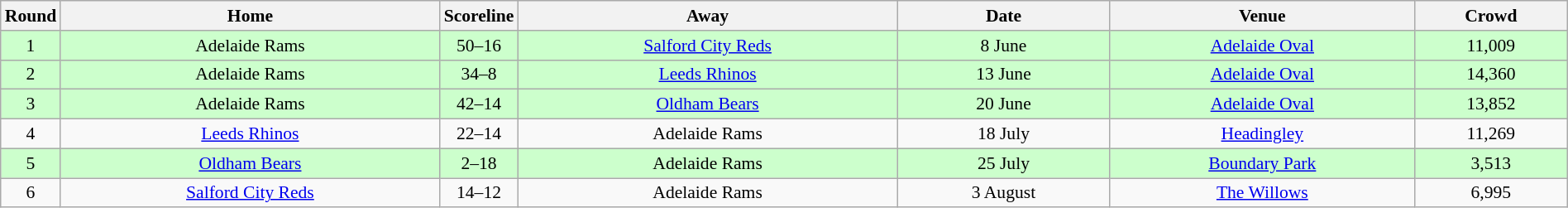<table class="wikitable" style=" font-size:90%; text-align:center;" width=100%>
<tr>
<th width=2%>Round</th>
<th width=25%>Home</th>
<th width="200pt">Scoreline</th>
<th width=25%>Away</th>
<th width=14%>Date</th>
<th width=20%>Venue</th>
<th width=10%>Crowd</th>
</tr>
<tr bgcolor=#ccffcc>
<td>1</td>
<td> Adelaide Rams</td>
<td>50–16</td>
<td> <a href='#'>Salford City Reds</a></td>
<td>8 June</td>
<td><a href='#'>Adelaide Oval</a></td>
<td>11,009</td>
</tr>
<tr bgcolor=#ccffcc>
<td>2</td>
<td> Adelaide Rams</td>
<td>34–8</td>
<td> <a href='#'>Leeds Rhinos</a></td>
<td>13 June</td>
<td><a href='#'>Adelaide Oval</a></td>
<td>14,360</td>
</tr>
<tr bgcolor=#ccffcc>
<td>3</td>
<td> Adelaide Rams</td>
<td>42–14</td>
<td> <a href='#'>Oldham Bears</a></td>
<td>20 June</td>
<td><a href='#'>Adelaide Oval</a></td>
<td>13,852</td>
</tr>
<tr>
<td>4</td>
<td> <a href='#'>Leeds Rhinos</a></td>
<td>22–14</td>
<td> Adelaide Rams</td>
<td>18 July</td>
<td><a href='#'>Headingley</a></td>
<td>11,269</td>
</tr>
<tr bgcolor=#ccffcc>
<td>5</td>
<td> <a href='#'>Oldham Bears</a></td>
<td>2–18</td>
<td> Adelaide Rams</td>
<td>25 July</td>
<td><a href='#'>Boundary Park</a></td>
<td>3,513</td>
</tr>
<tr>
<td>6</td>
<td> <a href='#'>Salford City Reds</a></td>
<td>14–12</td>
<td> Adelaide Rams</td>
<td>3 August</td>
<td><a href='#'>The Willows</a></td>
<td>6,995</td>
</tr>
</table>
